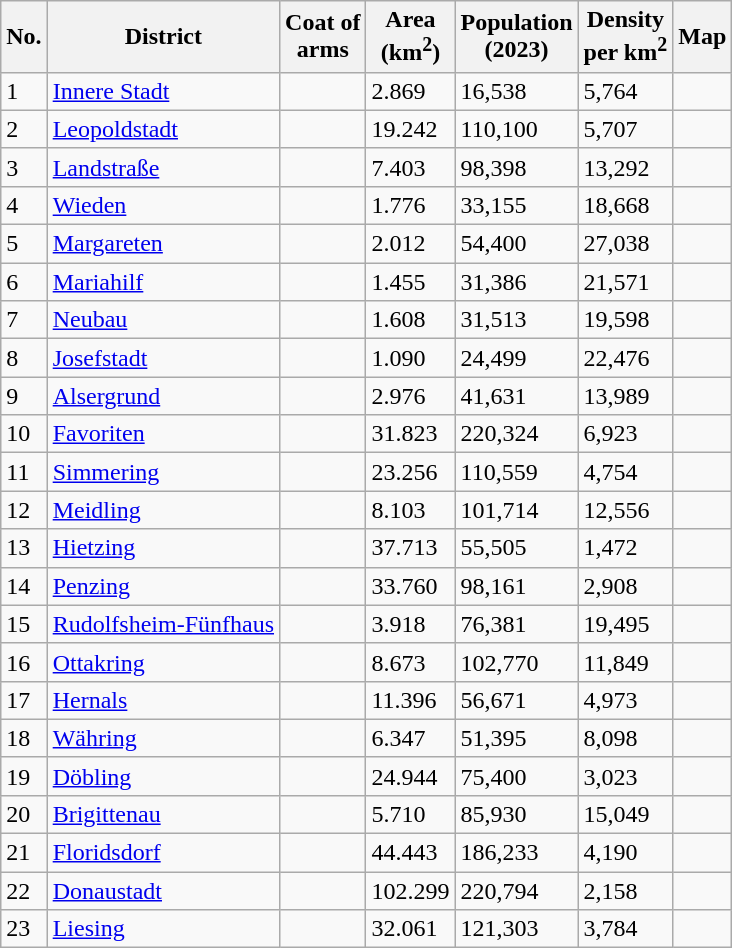<table class="wikitable sortable mw-collapsible">
<tr>
<th>No.</th>
<th>District</th>
<th class="unsortable">Coat of<br>arms</th>
<th>Area<br>(km<sup>2</sup>)</th>
<th>Population<br>(2023)</th>
<th>Density<br>per km<sup>2</sup></th>
<th class="unsortable">Map</th>
</tr>
<tr>
<td>1</td>
<td><a href='#'>Innere Stadt</a></td>
<td style=text-align:center></td>
<td>2.869</td>
<td>16,538</td>
<td>5,764</td>
<td></td>
</tr>
<tr>
<td>2</td>
<td><a href='#'>Leopoldstadt</a></td>
<td style=text-align:center></td>
<td>19.242</td>
<td>110,100</td>
<td>5,707</td>
<td></td>
</tr>
<tr>
<td>3</td>
<td><a href='#'>Landstraße</a></td>
<td style=text-align:center></td>
<td>7.403</td>
<td>98,398</td>
<td>13,292</td>
<td></td>
</tr>
<tr>
<td>4</td>
<td><a href='#'>Wieden</a></td>
<td style=text-align:center></td>
<td>1.776</td>
<td>33,155</td>
<td>18,668</td>
<td></td>
</tr>
<tr>
<td>5</td>
<td><a href='#'>Margareten</a></td>
<td style=text-align:center></td>
<td>2.012</td>
<td>54,400</td>
<td>27,038</td>
<td></td>
</tr>
<tr>
<td>6</td>
<td><a href='#'>Mariahilf</a></td>
<td style=text-align:center></td>
<td>1.455</td>
<td>31,386</td>
<td>21,571</td>
<td></td>
</tr>
<tr>
<td>7</td>
<td><a href='#'>Neubau</a></td>
<td style=text-align:center></td>
<td>1.608</td>
<td>31,513</td>
<td>19,598</td>
<td></td>
</tr>
<tr>
<td>8</td>
<td><a href='#'>Josefstadt</a></td>
<td style=text-align:center></td>
<td>1.090</td>
<td>24,499</td>
<td>22,476</td>
<td></td>
</tr>
<tr>
<td>9</td>
<td><a href='#'>Alsergrund</a></td>
<td style=text-align:center></td>
<td>2.976</td>
<td>41,631</td>
<td>13,989</td>
<td></td>
</tr>
<tr>
<td>10</td>
<td><a href='#'>Favoriten</a></td>
<td style=text-align:center></td>
<td>31.823</td>
<td>220,324</td>
<td>6,923</td>
<td></td>
</tr>
<tr>
<td>11</td>
<td><a href='#'>Simmering</a></td>
<td style=text-align:center></td>
<td>23.256</td>
<td>110,559</td>
<td>4,754</td>
<td></td>
</tr>
<tr>
<td>12</td>
<td><a href='#'>Meidling</a></td>
<td style=text-align:center></td>
<td>8.103</td>
<td>101,714</td>
<td>12,556</td>
<td></td>
</tr>
<tr>
<td>13</td>
<td><a href='#'>Hietzing</a></td>
<td style=text-align:center></td>
<td>37.713</td>
<td>55,505</td>
<td>1,472</td>
<td></td>
</tr>
<tr>
<td>14</td>
<td><a href='#'>Penzing</a></td>
<td style=text-align:center></td>
<td>33.760</td>
<td>98,161</td>
<td>2,908</td>
<td></td>
</tr>
<tr>
<td>15</td>
<td><a href='#'>Rudolfsheim-Fünfhaus</a></td>
<td style=text-align:center></td>
<td>3.918</td>
<td>76,381</td>
<td>19,495</td>
<td></td>
</tr>
<tr>
<td>16</td>
<td><a href='#'>Ottakring</a></td>
<td style=text-align:center></td>
<td>8.673</td>
<td>102,770</td>
<td>11,849</td>
<td></td>
</tr>
<tr>
<td>17</td>
<td><a href='#'>Hernals</a></td>
<td style=text-align:center></td>
<td>11.396</td>
<td>56,671</td>
<td>4,973</td>
<td></td>
</tr>
<tr>
<td>18</td>
<td><a href='#'>Währing</a></td>
<td style=text-align:center></td>
<td>6.347</td>
<td>51,395</td>
<td>8,098</td>
<td></td>
</tr>
<tr>
<td>19</td>
<td><a href='#'>Döbling</a></td>
<td style=text-align:center></td>
<td>24.944</td>
<td>75,400</td>
<td>3,023</td>
<td></td>
</tr>
<tr>
<td>20</td>
<td><a href='#'>Brigittenau</a></td>
<td style=text-align:center></td>
<td>5.710</td>
<td>85,930</td>
<td>15,049</td>
<td></td>
</tr>
<tr>
<td>21</td>
<td><a href='#'>Floridsdorf</a></td>
<td style=text-align:center></td>
<td>44.443</td>
<td>186,233</td>
<td>4,190</td>
<td></td>
</tr>
<tr>
<td>22</td>
<td><a href='#'>Donaustadt</a></td>
<td style=text-align:center></td>
<td>102.299</td>
<td>220,794</td>
<td>2,158</td>
<td></td>
</tr>
<tr>
<td>23</td>
<td><a href='#'>Liesing</a></td>
<td style=text-align:center></td>
<td>32.061</td>
<td>121,303</td>
<td>3,784</td>
<td></td>
</tr>
</table>
